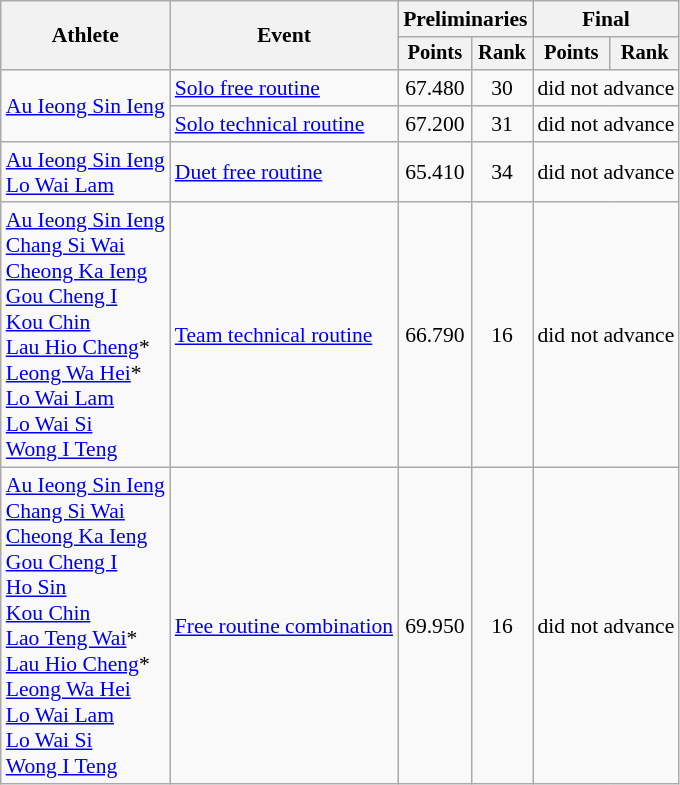<table class=wikitable style="font-size:90%">
<tr>
<th rowspan="2">Athlete</th>
<th rowspan="2">Event</th>
<th colspan="2">Preliminaries</th>
<th colspan="2">Final</th>
</tr>
<tr style="font-size:95%">
<th>Points</th>
<th>Rank</th>
<th>Points</th>
<th>Rank</th>
</tr>
<tr align=center>
<td align=left rowspan=2><a href='#'>Au Ieong Sin Ieng</a></td>
<td align=left><a href='#'>Solo free routine</a></td>
<td>67.480</td>
<td>30</td>
<td colspan=2>did not advance</td>
</tr>
<tr align=center>
<td align=left><a href='#'>Solo technical routine</a></td>
<td>67.200</td>
<td>31</td>
<td colspan=2>did not advance</td>
</tr>
<tr align=center>
<td align=left><a href='#'>Au Ieong Sin Ieng</a><br><a href='#'>Lo Wai Lam</a></td>
<td align=left><a href='#'>Duet free routine</a></td>
<td>65.410</td>
<td>34</td>
<td colspan=2>did not advance</td>
</tr>
<tr align=center>
<td align=left><a href='#'>Au Ieong Sin Ieng</a><br><a href='#'>Chang Si Wai</a><br><a href='#'>Cheong Ka Ieng</a><br><a href='#'>Gou Cheng I</a><br><a href='#'>Kou Chin</a><br><a href='#'>Lau Hio Cheng</a>*<br><a href='#'>Leong Wa Hei</a>*<br><a href='#'>Lo Wai Lam</a><br><a href='#'>Lo Wai Si</a><br><a href='#'>Wong I Teng</a></td>
<td align=left><a href='#'>Team technical routine</a></td>
<td>66.790</td>
<td>16</td>
<td colspan=2>did not advance</td>
</tr>
<tr align=center>
<td align=left><a href='#'>Au Ieong Sin Ieng</a><br><a href='#'>Chang Si Wai</a><br><a href='#'>Cheong Ka Ieng</a><br><a href='#'>Gou Cheng I</a><br><a href='#'>Ho Sin</a><br><a href='#'>Kou Chin</a><br><a href='#'>Lao Teng Wai</a>*<br><a href='#'>Lau Hio Cheng</a>*<br><a href='#'>Leong Wa Hei</a><br><a href='#'>Lo Wai Lam</a><br><a href='#'>Lo Wai Si</a><br><a href='#'>Wong I Teng</a></td>
<td align=left><a href='#'>Free routine combination</a></td>
<td>69.950</td>
<td>16</td>
<td colspan=2>did not advance</td>
</tr>
</table>
